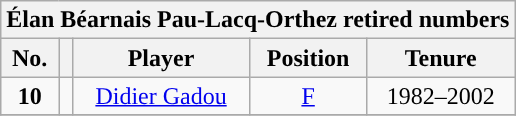<table class="wikitable" style="text-align:center">
<tr>
<th colspan="5">Élan Béarnais Pau-Lacq-Orthez retired numbers</th>
</tr>
<tr>
<th>No.</th>
<th></th>
<th>Player</th>
<th>Position</th>
<th>Tenure</th>
</tr>
<tr>
<td><strong>10</strong></td>
<td></td>
<td><a href='#'>Didier Gadou</a></td>
<td><a href='#'>F</a></td>
<td>1982–2002</td>
</tr>
<tr>
</tr>
</table>
